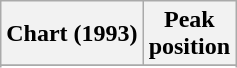<table class="wikitable plainrowheaders sortable" border="1">
<tr>
<th scope="col">Chart (1993)</th>
<th scope="col">Peak<br>position</th>
</tr>
<tr>
</tr>
<tr>
</tr>
<tr>
</tr>
<tr>
</tr>
</table>
